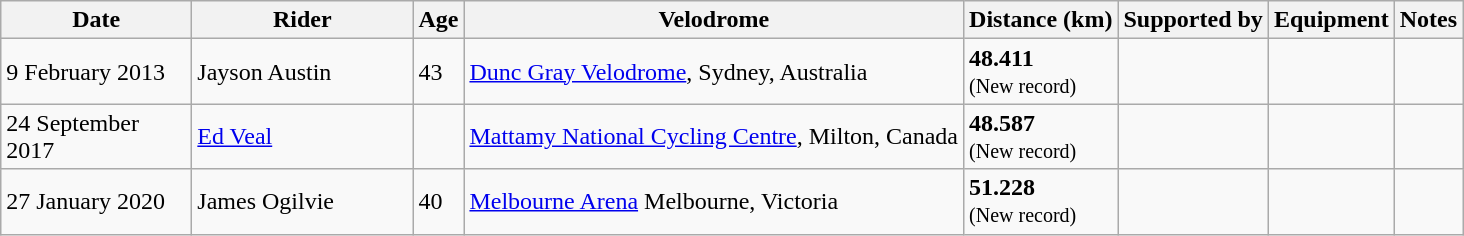<table class="wikitable sortable mw-collapsible mw-collapsed" style="min-width:22em">
<tr>
<th width=120>Date</th>
<th width=140>Rider</th>
<th>Age</th>
<th>Velodrome</th>
<th>Distance (km)</th>
<th>Supported by</th>
<th>Equipment</th>
<th>Notes</th>
</tr>
<tr>
<td>9 February 2013</td>
<td> Jayson Austin</td>
<td>43</td>
<td><a href='#'>Dunc Gray Velodrome</a>, Sydney, Australia</td>
<td><strong>48.411</strong><br><small>(New record)</small></td>
<td></td>
<td></td>
<td></td>
</tr>
<tr>
<td>24 September 2017</td>
<td> <a href='#'>Ed Veal</a></td>
<td></td>
<td><a href='#'>Mattamy National Cycling Centre</a>, Milton, Canada</td>
<td><strong>48.587</strong><br><small>(New record)</small></td>
<td></td>
<td></td>
<td></td>
</tr>
<tr>
<td>27 January 2020</td>
<td> James Ogilvie</td>
<td>40</td>
<td><a href='#'>Melbourne Arena</a> Melbourne, Victoria</td>
<td><strong>51.228</strong><br><small>(New record)</small></td>
<td></td>
<td></td>
<td></td>
</tr>
</table>
